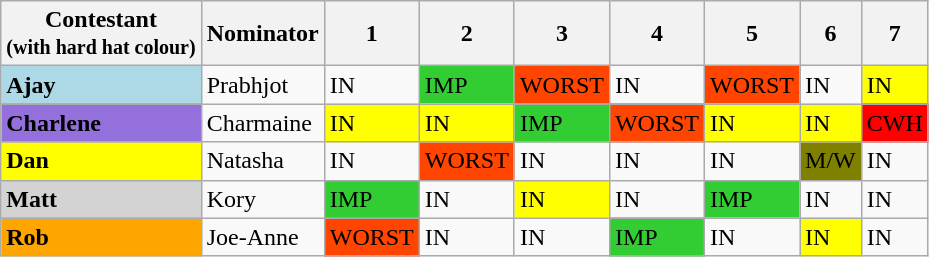<table class="wikitable">
<tr>
<th>Contestant<br><small>(with hard hat colour)</small></th>
<th>Nominator</th>
<th>1</th>
<th>2</th>
<th>3</th>
<th>4</th>
<th>5</th>
<th>6</th>
<th>7</th>
</tr>
<tr>
<td style="background-color:lightblue"><strong>Ajay</strong></td>
<td>Prabhjot</td>
<td>IN</td>
<td style="background-color:limegreen">IMP</td>
<td style="background-color:orangered">WORST</td>
<td>IN</td>
<td style="background-color:orangered">WORST</td>
<td>IN</td>
<td style="background-color:yellow">IN</td>
</tr>
<tr>
<td style="background-color:mediumpurple"><strong>Charlene</strong></td>
<td>Charmaine</td>
<td style="background-color:yellow">IN</td>
<td style="background-color:yellow">IN</td>
<td style="background-color:limegreen">IMP</td>
<td style="background-color:orangered">WORST</td>
<td style="background-color:yellow">IN</td>
<td style="background-color:yellow">IN</td>
<td style="background-color:red">CWH</td>
</tr>
<tr>
<td style="background-color:yellow"><strong>Dan</strong></td>
<td>Natasha</td>
<td>IN</td>
<td style="background-color:orangered">WORST</td>
<td>IN</td>
<td>IN</td>
<td>IN</td>
<td style="background-color:olive">M/W</td>
<td>IN</td>
</tr>
<tr>
<td style="background-color:lightgray"><strong>Matt</strong></td>
<td>Kory</td>
<td style="background-color:limegreen">IMP</td>
<td>IN</td>
<td style="background-color:yellow">IN</td>
<td>IN</td>
<td style="background-color:limegreen">IMP</td>
<td>IN</td>
<td>IN</td>
</tr>
<tr>
<td style="background-color:orange"><strong>Rob</strong></td>
<td>Joe-Anne</td>
<td style="background-color:orangered">WORST</td>
<td>IN</td>
<td>IN</td>
<td style="background-color:limegreen">IMP</td>
<td>IN</td>
<td style="background-color:yellow">IN</td>
<td>IN</td>
</tr>
</table>
